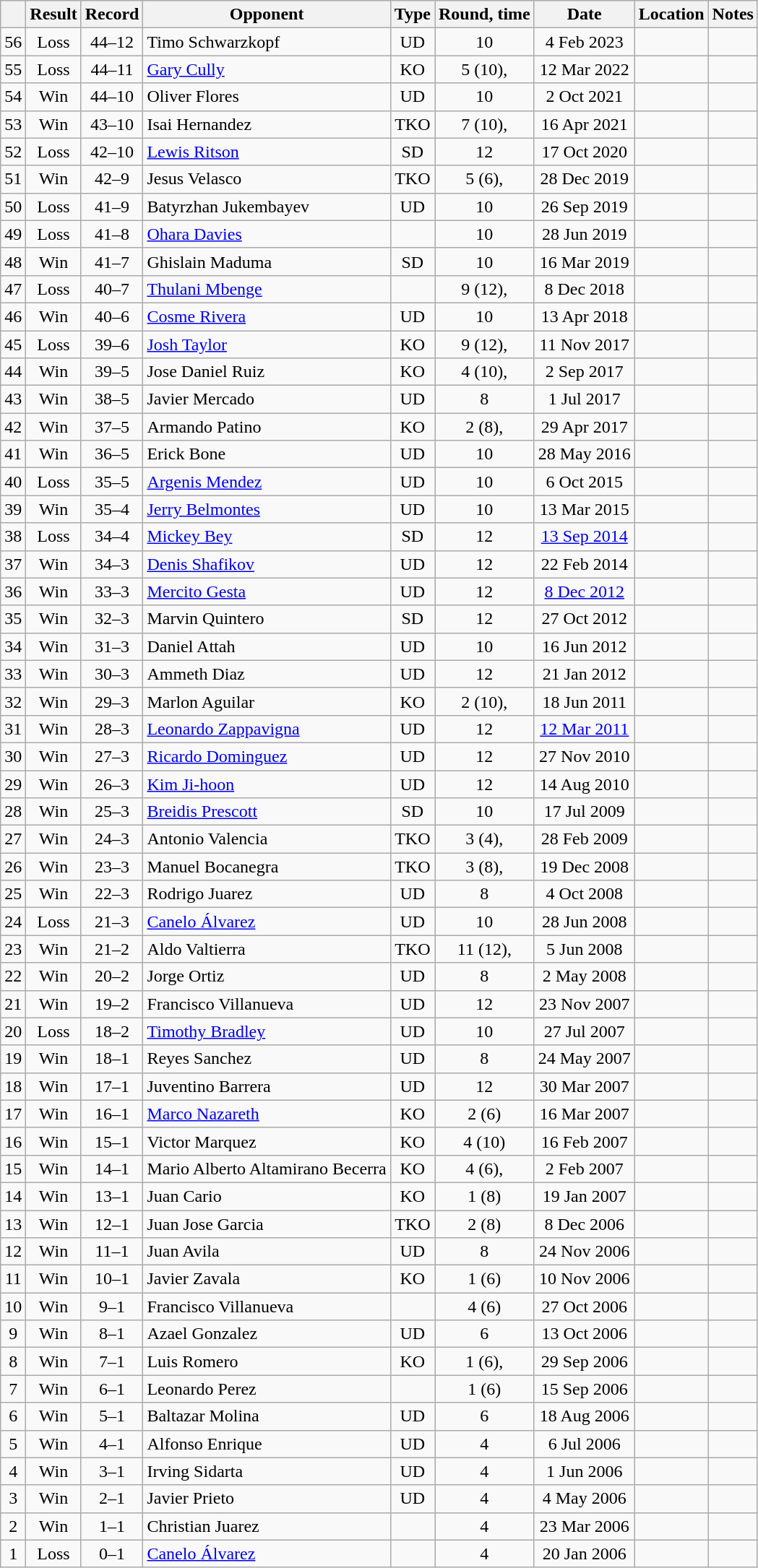<table class="wikitable" style="text-align:center">
<tr>
<th></th>
<th>Result</th>
<th>Record</th>
<th>Opponent</th>
<th>Type</th>
<th>Round, time</th>
<th>Date</th>
<th>Location</th>
<th>Notes</th>
</tr>
<tr>
<td>56</td>
<td>Loss</td>
<td>44–12</td>
<td style="text-align:left;">Timo Schwarzkopf</td>
<td>UD</td>
<td>10</td>
<td>4 Feb 2023</td>
<td style="text-align:left;"></td>
<td></td>
</tr>
<tr>
<td>55</td>
<td>Loss</td>
<td>44–11</td>
<td style="text-align:left;"><a href='#'>Gary Cully</a></td>
<td>KO</td>
<td>5 (10), </td>
<td>12 Mar 2022</td>
<td style="text-align:left;"></td>
<td></td>
</tr>
<tr>
<td>54</td>
<td>Win</td>
<td>44–10</td>
<td style="text-align:left;">Oliver Flores</td>
<td>UD</td>
<td>10</td>
<td>2 Oct 2021</td>
<td style="text-align:left;"></td>
<td style="text-align:left;"></td>
</tr>
<tr>
<td>53</td>
<td>Win</td>
<td>43–10</td>
<td style="text-align:left;">Isai Hernandez</td>
<td>TKO</td>
<td>7 (10), </td>
<td>16 Apr 2021</td>
<td style="text-align:left;"></td>
<td></td>
</tr>
<tr>
<td>52</td>
<td>Loss</td>
<td>42–10</td>
<td style="text-align:left;"><a href='#'>Lewis Ritson</a></td>
<td>SD</td>
<td>12</td>
<td>17 Oct 2020</td>
<td style="text-align:left;"></td>
<td style="text-align:left;"></td>
</tr>
<tr>
<td>51</td>
<td>Win</td>
<td>42–9</td>
<td style="text-align:left;">Jesus Velasco</td>
<td>TKO</td>
<td>5 (6), </td>
<td>28 Dec 2019</td>
<td style="text-align:left;"></td>
<td></td>
</tr>
<tr>
<td>50</td>
<td>Loss</td>
<td>41–9</td>
<td style="text-align:left;">Batyrzhan Jukembayev</td>
<td>UD</td>
<td>10</td>
<td>26 Sep 2019</td>
<td style="text-align:left;"></td>
<td style="text-align:left;"></td>
</tr>
<tr>
<td>49</td>
<td>Loss</td>
<td>41–8</td>
<td style="text-align:left;"><a href='#'>Ohara Davies</a></td>
<td></td>
<td>10</td>
<td>28 Jun 2019</td>
<td style="text-align:left;"></td>
<td></td>
</tr>
<tr>
<td>48</td>
<td>Win</td>
<td>41–7</td>
<td style="text-align:left;">Ghislain Maduma</td>
<td>SD</td>
<td>10</td>
<td>16 Mar 2019</td>
<td style="text-align:left;"></td>
<td></td>
</tr>
<tr>
<td>47</td>
<td>Loss</td>
<td>40–7</td>
<td style="text-align:left;"><a href='#'>Thulani Mbenge</a></td>
<td></td>
<td>9 (12), </td>
<td>8 Dec 2018</td>
<td style="text-align:left;"></td>
<td></td>
</tr>
<tr>
<td>46</td>
<td>Win</td>
<td>40–6</td>
<td style="text-align:left;"><a href='#'>Cosme Rivera</a></td>
<td>UD</td>
<td>10</td>
<td>13 Apr 2018</td>
<td style="text-align:left;"></td>
<td></td>
</tr>
<tr>
<td>45</td>
<td>Loss</td>
<td>39–6</td>
<td style="text-align:left;"><a href='#'>Josh Taylor</a></td>
<td>KO</td>
<td>9 (12), </td>
<td>11 Nov 2017</td>
<td style="text-align:left;"></td>
<td style="text-align:left;"></td>
</tr>
<tr>
<td>44</td>
<td>Win</td>
<td>39–5</td>
<td style="text-align:left;">Jose Daniel Ruiz</td>
<td>KO</td>
<td>4 (10), </td>
<td>2 Sep 2017</td>
<td style="text-align:left;"></td>
<td></td>
</tr>
<tr>
<td>43</td>
<td>Win</td>
<td>38–5</td>
<td style="text-align:left;">Javier Mercado</td>
<td>UD</td>
<td>8</td>
<td>1 Jul 2017</td>
<td style="text-align:left;"></td>
<td></td>
</tr>
<tr>
<td>42</td>
<td>Win</td>
<td>37–5</td>
<td style="text-align:left;">Armando Patino</td>
<td>KO</td>
<td>2 (8), </td>
<td>29 Apr 2017</td>
<td style="text-align:left;"></td>
<td></td>
</tr>
<tr>
<td>41</td>
<td>Win</td>
<td>36–5</td>
<td style="text-align:left;">Erick Bone</td>
<td>UD</td>
<td>10</td>
<td>28 May 2016</td>
<td style="text-align:left;"></td>
<td></td>
</tr>
<tr>
<td>40</td>
<td>Loss</td>
<td>35–5</td>
<td style="text-align:left;"><a href='#'>Argenis Mendez</a></td>
<td>UD</td>
<td>10</td>
<td>6 Oct 2015</td>
<td style="text-align:left;"></td>
<td></td>
</tr>
<tr>
<td>39</td>
<td>Win</td>
<td>35–4</td>
<td style="text-align:left;"><a href='#'>Jerry Belmontes</a></td>
<td>UD</td>
<td>10</td>
<td>13 Mar 2015</td>
<td style="text-align:left;"></td>
<td></td>
</tr>
<tr>
<td>38</td>
<td>Loss</td>
<td>34–4</td>
<td style="text-align:left;"><a href='#'>Mickey Bey</a></td>
<td>SD</td>
<td>12</td>
<td><a href='#'>13 Sep 2014</a></td>
<td style="text-align:left;"></td>
<td style="text-align:left;"></td>
</tr>
<tr>
<td>37</td>
<td>Win</td>
<td>34–3</td>
<td style="text-align:left;"><a href='#'>Denis Shafikov</a></td>
<td>UD</td>
<td>12</td>
<td>22 Feb 2014</td>
<td style="text-align:left;"></td>
<td style="text-align:left;"></td>
</tr>
<tr>
<td>36</td>
<td>Win</td>
<td>33–3</td>
<td style="text-align:left;"><a href='#'>Mercito Gesta</a></td>
<td>UD</td>
<td>12</td>
<td><a href='#'>8 Dec 2012</a></td>
<td style="text-align:left;"></td>
<td style="text-align:left;"></td>
</tr>
<tr>
<td>35</td>
<td>Win</td>
<td>32–3</td>
<td style="text-align:left;">Marvin Quintero</td>
<td>SD</td>
<td>12</td>
<td>27 Oct 2012</td>
<td style="text-align:left;"></td>
<td style="text-align:left;"></td>
</tr>
<tr>
<td>34</td>
<td>Win</td>
<td>31–3</td>
<td style="text-align:left;">Daniel Attah</td>
<td>UD</td>
<td>10</td>
<td>16 Jun 2012</td>
<td style="text-align:left;"></td>
<td></td>
</tr>
<tr>
<td>33</td>
<td>Win</td>
<td>30–3</td>
<td style="text-align:left;">Ammeth Diaz</td>
<td>UD</td>
<td>12</td>
<td>21 Jan 2012</td>
<td style="text-align:left;"></td>
<td style="text-align:left;"></td>
</tr>
<tr>
<td>32</td>
<td>Win</td>
<td>29–3</td>
<td style="text-align:left;">Marlon Aguilar</td>
<td>KO</td>
<td>2 (10), </td>
<td>18 Jun 2011</td>
<td style="text-align:left;"></td>
<td></td>
</tr>
<tr>
<td>31</td>
<td>Win</td>
<td>28–3</td>
<td style="text-align:left;"><a href='#'>Leonardo Zappavigna</a></td>
<td>UD</td>
<td>12</td>
<td><a href='#'>12 Mar 2011</a></td>
<td style="text-align:left;"></td>
<td style="text-align:left;"></td>
</tr>
<tr>
<td>30</td>
<td>Win</td>
<td>27–3</td>
<td style="text-align:left;"><a href='#'>Ricardo Dominguez</a></td>
<td>UD</td>
<td>12</td>
<td>27 Nov 2010</td>
<td style="text-align:left;"></td>
<td style="text-align:left;"></td>
</tr>
<tr>
<td>29</td>
<td>Win</td>
<td>26–3</td>
<td style="text-align:left;"><a href='#'>Kim Ji-hoon</a></td>
<td>UD</td>
<td>12</td>
<td>14 Aug 2010</td>
<td style="text-align:left;"></td>
<td style="text-align:left;"></td>
</tr>
<tr>
<td>28</td>
<td>Win</td>
<td>25–3</td>
<td style="text-align:left;"><a href='#'>Breidis Prescott</a></td>
<td>SD</td>
<td>10</td>
<td>17 Jul 2009</td>
<td style="text-align:left;"></td>
<td></td>
</tr>
<tr>
<td>27</td>
<td>Win</td>
<td>24–3</td>
<td style="text-align:left;">Antonio Valencia</td>
<td>TKO</td>
<td>3 (4), </td>
<td>28 Feb 2009</td>
<td style="text-align:left;"></td>
<td></td>
</tr>
<tr>
<td>26</td>
<td>Win</td>
<td>23–3</td>
<td style="text-align:left;">Manuel Bocanegra</td>
<td>TKO</td>
<td>3 (8), </td>
<td>19 Dec 2008</td>
<td style="text-align:left;"></td>
<td></td>
</tr>
<tr>
<td>25</td>
<td>Win</td>
<td>22–3</td>
<td style="text-align:left;">Rodrigo Juarez</td>
<td>UD</td>
<td>8</td>
<td>4 Oct 2008</td>
<td style="text-align:left;"></td>
<td></td>
</tr>
<tr>
<td>24</td>
<td>Loss</td>
<td>21–3</td>
<td style="text-align:left;"><a href='#'>Canelo Álvarez</a></td>
<td>UD</td>
<td>10</td>
<td>28 Jun 2008</td>
<td style="text-align:left;"></td>
<td></td>
</tr>
<tr>
<td>23</td>
<td>Win</td>
<td>21–2</td>
<td style="text-align:left;">Aldo Valtierra</td>
<td>TKO</td>
<td>11 (12), </td>
<td>5 Jun 2008</td>
<td style="text-align:left;"></td>
<td style="text-align:left;"></td>
</tr>
<tr>
<td>22</td>
<td>Win</td>
<td>20–2</td>
<td style="text-align:left;">Jorge Ortiz</td>
<td>UD</td>
<td>8</td>
<td>2 May 2008</td>
<td style="text-align:left;"></td>
<td></td>
</tr>
<tr>
<td>21</td>
<td>Win</td>
<td>19–2</td>
<td style="text-align:left;">Francisco Villanueva</td>
<td>UD</td>
<td>12</td>
<td>23 Nov 2007</td>
<td style="text-align:left;"></td>
<td style="text-align:left;"></td>
</tr>
<tr>
<td>20</td>
<td>Loss</td>
<td>18–2</td>
<td style="text-align:left;"><a href='#'>Timothy Bradley</a></td>
<td>UD</td>
<td>10</td>
<td>27 Jul 2007</td>
<td style="text-align:left;"></td>
<td style="text-align:left;"></td>
</tr>
<tr>
<td>19</td>
<td>Win</td>
<td>18–1</td>
<td style="text-align:left;">Reyes Sanchez</td>
<td>UD</td>
<td>8</td>
<td>24 May 2007</td>
<td style="text-align:left;"></td>
<td></td>
</tr>
<tr>
<td>18</td>
<td>Win</td>
<td>17–1</td>
<td style="text-align:left;">Juventino Barrera</td>
<td>UD</td>
<td>12</td>
<td>30 Mar 2007</td>
<td style="text-align:left;"></td>
<td style="text-align:left;"></td>
</tr>
<tr>
<td>17</td>
<td>Win</td>
<td>16–1</td>
<td style="text-align:left;"><a href='#'>Marco Nazareth</a></td>
<td>KO</td>
<td>2 (6)</td>
<td>16 Mar 2007</td>
<td style="text-align:left;"></td>
<td></td>
</tr>
<tr>
<td>16</td>
<td>Win</td>
<td>15–1</td>
<td style="text-align:left;">Victor Marquez</td>
<td>KO</td>
<td>4 (10)</td>
<td>16 Feb 2007</td>
<td style="text-align:left;"></td>
<td></td>
</tr>
<tr>
<td>15</td>
<td>Win</td>
<td>14–1</td>
<td style="text-align:left;">Mario Alberto Altamirano Becerra</td>
<td>KO</td>
<td>4 (6), </td>
<td>2 Feb 2007</td>
<td style="text-align:left;"></td>
<td></td>
</tr>
<tr>
<td>14</td>
<td>Win</td>
<td>13–1</td>
<td style="text-align:left;">Juan Cario</td>
<td>KO</td>
<td>1 (8)</td>
<td>19 Jan 2007</td>
<td style="text-align:left;"></td>
<td></td>
</tr>
<tr>
<td>13</td>
<td>Win</td>
<td>12–1</td>
<td style="text-align:left;">Juan Jose Garcia</td>
<td>TKO</td>
<td>2 (8)</td>
<td>8 Dec 2006</td>
<td style="text-align:left;"></td>
<td></td>
</tr>
<tr>
<td>12</td>
<td>Win</td>
<td>11–1</td>
<td style="text-align:left;">Juan Avila</td>
<td>UD</td>
<td>8</td>
<td>24 Nov 2006</td>
<td style="text-align:left;"></td>
<td></td>
</tr>
<tr>
<td>11</td>
<td>Win</td>
<td>10–1</td>
<td style="text-align:left;">Javier Zavala</td>
<td>KO</td>
<td>1 (6)</td>
<td>10 Nov 2006</td>
<td style="text-align:left;"></td>
<td></td>
</tr>
<tr>
<td>10</td>
<td>Win</td>
<td>9–1</td>
<td style="text-align:left;">Francisco Villanueva</td>
<td></td>
<td>4 (6)</td>
<td>27 Oct 2006</td>
<td style="text-align:left;"></td>
<td></td>
</tr>
<tr>
<td>9</td>
<td>Win</td>
<td>8–1</td>
<td style="text-align:left;">Azael Gonzalez</td>
<td>UD</td>
<td>6</td>
<td>13 Oct 2006</td>
<td style="text-align:left;"></td>
<td></td>
</tr>
<tr>
<td>8</td>
<td>Win</td>
<td>7–1</td>
<td style="text-align:left;">Luis Romero</td>
<td>KO</td>
<td>1 (6), </td>
<td>29 Sep 2006</td>
<td style="text-align:left;"></td>
<td></td>
</tr>
<tr>
<td>7</td>
<td>Win</td>
<td>6–1</td>
<td style="text-align:left;">Leonardo Perez</td>
<td></td>
<td>1 (6)</td>
<td>15 Sep 2006</td>
<td style="text-align:left;"></td>
<td></td>
</tr>
<tr>
<td>6</td>
<td>Win</td>
<td>5–1</td>
<td style="text-align:left;">Baltazar Molina</td>
<td>UD</td>
<td>6</td>
<td>18 Aug 2006</td>
<td style="text-align:left;"></td>
<td></td>
</tr>
<tr>
<td>5</td>
<td>Win</td>
<td>4–1</td>
<td style="text-align:left;">Alfonso Enrique</td>
<td>UD</td>
<td>4</td>
<td>6 Jul 2006</td>
<td style="text-align:left;"></td>
<td></td>
</tr>
<tr>
<td>4</td>
<td>Win</td>
<td>3–1</td>
<td style="text-align:left;">Irving Sidarta</td>
<td>UD</td>
<td>4</td>
<td>1 Jun 2006</td>
<td style="text-align:left;"></td>
<td></td>
</tr>
<tr>
<td>3</td>
<td>Win</td>
<td>2–1</td>
<td style="text-align:left;">Javier Prieto</td>
<td>UD</td>
<td>4</td>
<td>4 May 2006</td>
<td style="text-align:left;"></td>
<td></td>
</tr>
<tr>
<td>2</td>
<td>Win</td>
<td>1–1</td>
<td style="text-align:left;">Christian Juarez</td>
<td></td>
<td>4</td>
<td>23 Mar 2006</td>
<td style="text-align:left;"></td>
<td></td>
</tr>
<tr>
<td>1</td>
<td>Loss</td>
<td>0–1</td>
<td style="text-align:left;"><a href='#'>Canelo Álvarez</a></td>
<td></td>
<td>4</td>
<td>20 Jan 2006</td>
<td style="text-align:left;"></td>
<td></td>
</tr>
</table>
